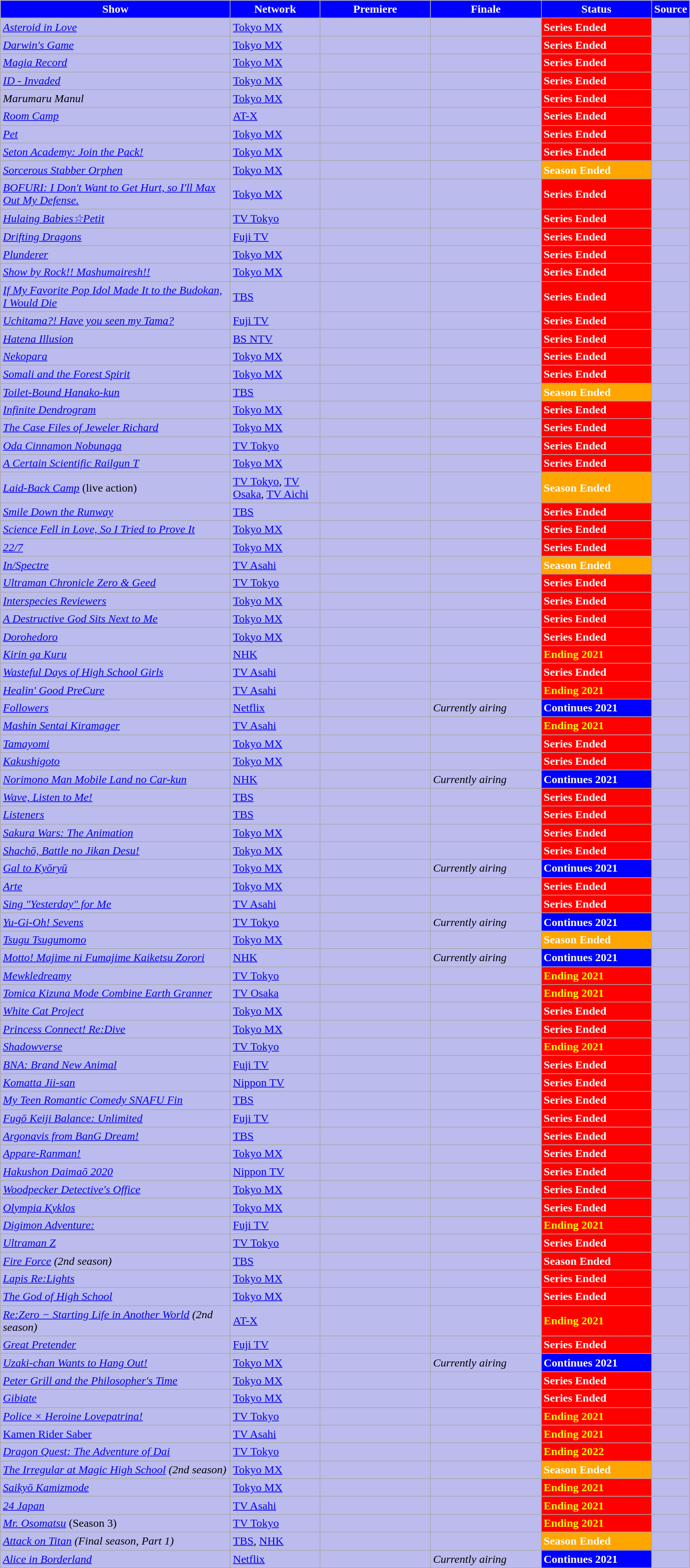<table class="wikitable" style="background:#BBE">
<tr>
<th style="background:blue; color:white;" width="320">Show</th>
<th style="background:blue; color:white;" width="120">Network</th>
<th style="background:blue; color:white;" width="150">Premiere</th>
<th style="background:blue; color:white;" width="150">Finale</th>
<th style="background:blue; color:white;" width="150">Status</th>
<th style="background:blue; color:white;">Source</th>
</tr>
<tr>
<td><em><a href='#'>Asteroid in Love</a></em></td>
<td><a href='#'>Tokyo MX</a></td>
<td></td>
<td></td>
<td style="background:red; color:white;"><strong>Series Ended</strong></td>
<td></td>
</tr>
<tr>
<td><em><a href='#'>Darwin's Game</a></em></td>
<td><a href='#'>Tokyo MX</a></td>
<td></td>
<td></td>
<td style="background:red; color:white;"><strong>Series Ended</strong></td>
<td></td>
</tr>
<tr>
<td><em><a href='#'>Magia Record</a></em></td>
<td><a href='#'>Tokyo MX</a></td>
<td></td>
<td></td>
<td style="background:red; color:white;"><strong>Series Ended</strong></td>
<td></td>
</tr>
<tr>
<td><em><a href='#'>ID - Invaded</a></em></td>
<td><a href='#'>Tokyo MX</a></td>
<td></td>
<td></td>
<td style="background:red; color:white;"><strong>Series Ended</strong></td>
<td></td>
</tr>
<tr>
<td><em>Marumaru Manul</em></td>
<td><a href='#'>Tokyo MX</a></td>
<td></td>
<td></td>
<td style="background:red; color:white;"><strong>Series Ended</strong></td>
<td></td>
</tr>
<tr>
<td><em><a href='#'>Room Camp</a></em></td>
<td><a href='#'>AT-X</a></td>
<td></td>
<td></td>
<td style="background:red; color:white;"><strong>Series Ended</strong></td>
<td></td>
</tr>
<tr>
<td><a href='#'><em>Pet</em></a></td>
<td><a href='#'>Tokyo MX</a></td>
<td></td>
<td></td>
<td style="background:red; color:white;"><strong>Series Ended</strong></td>
<td></td>
</tr>
<tr>
<td><em><a href='#'>Seton Academy: Join the Pack!</a></em></td>
<td><a href='#'>Tokyo MX</a></td>
<td></td>
<td></td>
<td style="background:red; color:white;"><strong>Series Ended</strong></td>
<td></td>
</tr>
<tr>
<td><em><a href='#'>Sorcerous Stabber Orphen</a></em></td>
<td><a href='#'>Tokyo MX</a></td>
<td></td>
<td></td>
<td style="background:orange; color:white;"><strong>Season Ended</strong></td>
<td></td>
</tr>
<tr>
<td><em><a href='#'>BOFURI: I Don't Want to Get Hurt, so I'll Max Out My Defense.</a></em></td>
<td><a href='#'>Tokyo MX</a></td>
<td></td>
<td></td>
<td style="background:red; color:white;"><strong>Series Ended</strong></td>
<td></td>
</tr>
<tr>
<td><a href='#'><em>Hulaing Babies☆Petit</em></a></td>
<td><a href='#'>TV Tokyo</a></td>
<td></td>
<td></td>
<td style="background:red; color:white;"><strong>Series Ended</strong></td>
<td></td>
</tr>
<tr>
<td><em><a href='#'>Drifting Dragons</a></em></td>
<td><a href='#'>Fuji TV</a></td>
<td></td>
<td></td>
<td style="background:red; color:white;"><strong>Series Ended</strong></td>
<td></td>
</tr>
<tr>
<td><a href='#'><em>Plunderer</em></a></td>
<td><a href='#'>Tokyo MX</a></td>
<td></td>
<td></td>
<td style="background:red; color:white;"><strong>Series Ended</strong></td>
<td></td>
</tr>
<tr>
<td><a href='#'><em>Show by Rock!! Mashumairesh!!</em></a></td>
<td><a href='#'>Tokyo MX</a></td>
<td></td>
<td></td>
<td style="background:red; color:white;"><strong>Series Ended</strong></td>
<td></td>
</tr>
<tr>
<td><em><a href='#'>If My Favorite Pop Idol Made It to the Budokan, I Would Die</a></em></td>
<td><a href='#'>TBS</a></td>
<td></td>
<td></td>
<td style="background:red; color:white;"><strong>Series Ended</strong></td>
<td></td>
</tr>
<tr>
<td><a href='#'><em>Uchitama?! Have you seen my Tama?</em></a></td>
<td><a href='#'>Fuji TV</a></td>
<td></td>
<td></td>
<td style="background:red; color:white;"><strong>Series Ended</strong></td>
<td></td>
</tr>
<tr>
<td><em><a href='#'>Hatena Illusion</a></em></td>
<td><a href='#'>BS NTV</a></td>
<td></td>
<td></td>
<td style="background:red; color:white;"><strong>Series Ended</strong></td>
<td></td>
</tr>
<tr>
<td><em><a href='#'>Nekopara</a></em></td>
<td><a href='#'>Tokyo MX</a></td>
<td></td>
<td></td>
<td style="background:red; color:white;"><strong>Series Ended</strong></td>
<td></td>
</tr>
<tr>
<td><em><a href='#'>Somali and the Forest Spirit</a></em></td>
<td><a href='#'>Tokyo MX</a></td>
<td></td>
<td></td>
<td style="background:red; color:white;"><strong>Series Ended</strong></td>
<td></td>
</tr>
<tr>
<td><em><a href='#'>Toilet-Bound Hanako-kun</a></em></td>
<td><a href='#'>TBS</a></td>
<td></td>
<td></td>
<td style="background:orange; color:white;"><strong>Season Ended</strong></td>
<td></td>
</tr>
<tr>
<td><em><a href='#'>Infinite Dendrogram</a></em></td>
<td><a href='#'>Tokyo MX</a></td>
<td></td>
<td></td>
<td style="background:red; color:white;"><strong>Series Ended</strong></td>
<td></td>
</tr>
<tr>
<td><em><a href='#'>The Case Files of Jeweler Richard</a></em></td>
<td><a href='#'>Tokyo MX</a></td>
<td></td>
<td></td>
<td style="background:red; color:white;"><strong>Series Ended</strong></td>
<td></td>
</tr>
<tr>
<td><em><a href='#'>Oda Cinnamon Nobunaga</a></em></td>
<td><a href='#'>TV Tokyo</a></td>
<td></td>
<td></td>
<td style="background:red; color:white;"><strong>Series Ended</strong></td>
<td></td>
</tr>
<tr>
<td><em><a href='#'>A Certain Scientific Railgun T</a></em></td>
<td><a href='#'>Tokyo MX</a></td>
<td></td>
<td></td>
<td style="background:red; color:white;"><strong>Series Ended</strong></td>
<td></td>
</tr>
<tr>
<td><em><a href='#'>Laid-Back Camp</a></em> (live action)</td>
<td><a href='#'>TV Tokyo</a>, <a href='#'>TV Osaka</a>, <a href='#'>TV Aichi</a></td>
<td></td>
<td></td>
<td style="background:orange; color:white;"><strong>Season Ended</strong></td>
<td></td>
</tr>
<tr>
<td><em><a href='#'>Smile Down the Runway</a></em></td>
<td><a href='#'>TBS</a></td>
<td></td>
<td></td>
<td style="background:red; color:white;"><strong>Series Ended</strong></td>
<td></td>
</tr>
<tr>
<td><em><a href='#'>Science Fell in Love, So I Tried to Prove It</a></em></td>
<td><a href='#'>Tokyo MX</a></td>
<td></td>
<td></td>
<td style="background:red; color:white;"><strong>Series Ended</strong></td>
<td></td>
</tr>
<tr>
<td><a href='#'><em>22/7</em></a></td>
<td><a href='#'>Tokyo MX</a></td>
<td></td>
<td></td>
<td style="background:red; color:white;"><strong>Series Ended</strong></td>
<td></td>
</tr>
<tr>
<td><em><a href='#'>In/Spectre</a></em></td>
<td><a href='#'>TV Asahi</a></td>
<td></td>
<td></td>
<td style="background:orange; color:white;"><strong>Season Ended</strong></td>
<td></td>
</tr>
<tr>
<td><em><a href='#'>Ultraman Chronicle Zero & Geed</a></em></td>
<td><a href='#'>TV Tokyo</a></td>
<td></td>
<td></td>
<td style="background:red; color:white;"><strong>Series Ended</strong></td>
<td></td>
</tr>
<tr>
<td><em><a href='#'>Interspecies Reviewers</a></em></td>
<td><a href='#'>Tokyo MX</a></td>
<td></td>
<td></td>
<td style="background:red; color:white;"><strong>Series Ended</strong></td>
<td></td>
</tr>
<tr>
<td><em><a href='#'>A Destructive God Sits Next to Me</a></em></td>
<td><a href='#'>Tokyo MX</a></td>
<td></td>
<td></td>
<td style="background:red; color:white;"><strong>Series Ended</strong></td>
<td></td>
</tr>
<tr>
<td><em><a href='#'>Dorohedoro</a></em></td>
<td><a href='#'>Tokyo MX</a></td>
<td></td>
<td></td>
<td style="background:red; color:white;"><strong>Series Ended</strong></td>
<td></td>
</tr>
<tr>
<td><em><a href='#'>Kirin ga Kuru</a></em></td>
<td><a href='#'>NHK</a></td>
<td></td>
<td></td>
<td style="background:red; color:yellow;"><strong>Ending 2021</strong></td>
<td></td>
</tr>
<tr>
<td><em><a href='#'>Wasteful Days of High School Girls</a></em></td>
<td><a href='#'>TV Asahi</a></td>
<td></td>
<td></td>
<td style="background:red; color:white;"><strong>Series Ended</strong></td>
<td></td>
</tr>
<tr>
<td><em><a href='#'>Healin' Good PreCure</a></em></td>
<td><a href='#'>TV Asahi</a></td>
<td></td>
<td></td>
<td style="background:red; color:yellow;"><strong>Ending 2021</strong></td>
<td></td>
</tr>
<tr>
<td><a href='#'><em>Followers</em></a></td>
<td><a href='#'>Netflix</a></td>
<td></td>
<td><em>Currently airing</em></td>
<td style="background:blue; color:white;"><strong>Continues 2021</strong></td>
<td></td>
</tr>
<tr>
<td><em><a href='#'>Mashin Sentai Kiramager</a></em></td>
<td><a href='#'>TV Asahi</a></td>
<td></td>
<td></td>
<td style="background:red; color:yellow;"><strong>Ending 2021</strong></td>
<td></td>
</tr>
<tr>
<td><em><a href='#'>Tamayomi</a></em></td>
<td><a href='#'>Tokyo MX</a></td>
<td></td>
<td></td>
<td style="background:red; color:white;"><strong>Series Ended</strong></td>
<td></td>
</tr>
<tr>
<td><em><a href='#'>Kakushigoto</a></em></td>
<td><a href='#'>Tokyo MX</a></td>
<td></td>
<td></td>
<td style="background:red; color:white;"><strong>Series Ended</strong></td>
<td></td>
</tr>
<tr>
<td><em><a href='#'>Norimono Man Mobile Land no Car-kun</a></em></td>
<td><a href='#'>NHK</a></td>
<td></td>
<td><em>Currently airing</em></td>
<td style="background:blue; color:white;"><strong>Continues 2021</strong></td>
<td></td>
</tr>
<tr>
<td><em><a href='#'>Wave, Listen to Me!</a></em></td>
<td><a href='#'>TBS</a></td>
<td></td>
<td></td>
<td style="background:red; color:white;"><strong>Series Ended</strong></td>
<td></td>
</tr>
<tr>
<td><em><a href='#'>Listeners</a></em></td>
<td><a href='#'>TBS</a></td>
<td></td>
<td></td>
<td style="background:red; color:white;"><strong>Series Ended</strong></td>
<td></td>
</tr>
<tr>
<td><a href='#'><em>Sakura Wars: The Animation</em></a></td>
<td><a href='#'>Tokyo MX</a></td>
<td></td>
<td></td>
<td style="background:red; color:white;"><strong>Series Ended</strong></td>
<td></td>
</tr>
<tr>
<td><em><a href='#'>Shachō, Battle no Jikan Desu!</a></em></td>
<td><a href='#'>Tokyo MX</a></td>
<td></td>
<td></td>
<td style="background:red; color:white;"><strong>Series Ended</strong></td>
<td></td>
</tr>
<tr>
<td><em><a href='#'>Gal to Kyōryū</a></em></td>
<td><a href='#'>Tokyo MX</a></td>
<td></td>
<td><em>Currently airing</em></td>
<td style="background:blue; color:white;"><strong>Continues 2021</strong></td>
<td></td>
</tr>
<tr>
<td><a href='#'><em>Arte</em></a></td>
<td><a href='#'>Tokyo MX</a></td>
<td></td>
<td></td>
<td style="background:red; color:white;"><strong>Series Ended</strong></td>
<td></td>
</tr>
<tr>
<td><em><a href='#'>Sing "Yesterday" for Me</a></em></td>
<td><a href='#'>TV Asahi</a></td>
<td></td>
<td></td>
<td style="background:red; color:white;"><strong>Series Ended</strong></td>
<td></td>
</tr>
<tr>
<td><em><a href='#'>Yu-Gi-Oh! Sevens</a></em></td>
<td><a href='#'>TV Tokyo</a></td>
<td></td>
<td><em>Currently airing</em></td>
<td style="background:blue; color:white;"><strong>Continues 2021</strong></td>
<td></td>
</tr>
<tr>
<td><a href='#'><em>Tsugu Tsugumomo</em></a></td>
<td><a href='#'>Tokyo MX</a></td>
<td></td>
<td></td>
<td style="background:orange; color:white;"><strong>Season Ended</strong></td>
<td></td>
</tr>
<tr>
<td><a href='#'><em>Motto! Majime ni Fumajime Kaiketsu Zorori</em></a></td>
<td><a href='#'>NHK</a></td>
<td></td>
<td><em>Currently airing</em></td>
<td style="background:blue; color:white;"><strong>Continues 2021</strong></td>
<td></td>
</tr>
<tr>
<td><em><a href='#'>Mewkledreamy</a></em></td>
<td><a href='#'>TV Tokyo</a></td>
<td></td>
<td></td>
<td style="background:red; color:yellow;"><strong>Ending 2021</strong></td>
<td></td>
</tr>
<tr>
<td><em><a href='#'>Tomica Kizuna Mode Combine Earth Granner</a></em></td>
<td><a href='#'>TV Osaka</a></td>
<td></td>
<td></td>
<td style="background:red; color:yellow;"><strong>Ending 2021</strong></td>
<td></td>
</tr>
<tr>
<td><em><a href='#'>White Cat Project</a></em></td>
<td><a href='#'>Tokyo MX</a></td>
<td></td>
<td></td>
<td style="background:red; color:white;"><strong>Series Ended</strong></td>
<td></td>
</tr>
<tr>
<td><em><a href='#'>Princess Connect! Re:Dive</a></em></td>
<td><a href='#'>Tokyo MX</a></td>
<td></td>
<td></td>
<td style="background:red; color:white;"><strong>Series Ended</strong></td>
<td></td>
</tr>
<tr>
<td><em><a href='#'>Shadowverse</a></em></td>
<td><a href='#'>TV Tokyo</a></td>
<td></td>
<td></td>
<td style="background:red; color:yellow;"><strong>Ending 2021</strong></td>
<td></td>
</tr>
<tr>
<td><em><a href='#'>BNA: Brand New Animal</a></em></td>
<td><a href='#'>Fuji TV</a></td>
<td></td>
<td></td>
<td style="background:red; color:white;"><strong>Series Ended</strong></td>
<td></td>
</tr>
<tr>
<td><em><a href='#'>Komatta Jii-san</a></em></td>
<td><a href='#'>Nippon TV</a></td>
<td></td>
<td></td>
<td style="background:red; color:white;"><strong>Series Ended</strong></td>
<td></td>
</tr>
<tr>
<td><a href='#'><em>My Teen Romantic Comedy SNAFU Fin</em></a></td>
<td><a href='#'>TBS</a></td>
<td></td>
<td></td>
<td style="background:red; color:white;"><strong>Series Ended</strong></td>
<td></td>
</tr>
<tr>
<td><em><a href='#'>Fugō Keiji Balance: Unlimited</a></em></td>
<td><a href='#'>Fuji TV</a></td>
<td></td>
<td></td>
<td style="background:red; color:white;"><strong>Series Ended</strong></td>
<td></td>
</tr>
<tr>
<td><em><a href='#'>Argonavis from BanG Dream!</a></em></td>
<td><a href='#'>TBS</a></td>
<td></td>
<td></td>
<td style="background:red; color:white;"><strong>Series Ended</strong></td>
<td></td>
</tr>
<tr>
<td><em><a href='#'>Appare-Ranman!</a></em></td>
<td><a href='#'>Tokyo MX</a></td>
<td></td>
<td></td>
<td style="background:red; color:white;"><strong>Series Ended</strong></td>
<td></td>
</tr>
<tr>
<td><a href='#'><em>Hakushon Daimaō 2020</em></a></td>
<td><a href='#'>Nippon TV</a></td>
<td></td>
<td></td>
<td style="background:red; color:white;"><strong>Series Ended</strong></td>
<td></td>
</tr>
<tr>
<td><em><a href='#'>Woodpecker Detective's Office</a></em></td>
<td><a href='#'>Tokyo MX</a></td>
<td></td>
<td></td>
<td style="background:red; color:white;"><strong>Series Ended</strong></td>
<td></td>
</tr>
<tr>
<td><em><a href='#'>Olympia Kyklos</a></em></td>
<td><a href='#'>Tokyo MX</a></td>
<td></td>
<td></td>
<td style="background:red; color:white;"><strong>Series Ended</strong></td>
<td></td>
</tr>
<tr>
<td><em><a href='#'>Digimon Adventure:</a></em></td>
<td><a href='#'>Fuji TV</a></td>
<td></td>
<td></td>
<td style="background:red; color:yellow;"><strong>Ending 2021</strong></td>
<td></td>
</tr>
<tr>
<td><em><a href='#'>Ultraman Z</a></em></td>
<td><a href='#'>TV Tokyo</a></td>
<td></td>
<td></td>
<td style="background:red; color:white;"><strong>Series Ended</strong></td>
<td></td>
</tr>
<tr>
<td><em><a href='#'>Fire Force</a> (2nd season)</em></td>
<td><a href='#'>TBS</a></td>
<td></td>
<td></td>
<td style="background:red; color:white;"><strong>Season Ended</strong></td>
<td></td>
</tr>
<tr>
<td><em><a href='#'>Lapis Re:Lights</a></em></td>
<td><a href='#'>Tokyo MX</a></td>
<td></td>
<td></td>
<td style="background:red; color:white;"><strong>Series Ended</strong></td>
<td></td>
</tr>
<tr>
<td><em><a href='#'>The God of High School</a></em></td>
<td><a href='#'>Tokyo MX</a></td>
<td></td>
<td></td>
<td style="background:red; color:white;"><strong>Series Ended</strong></td>
<td></td>
</tr>
<tr>
<td><em><a href='#'>Re:Zero − Starting Life in Another World</a> (2nd season)</em></td>
<td><a href='#'>AT-X</a></td>
<td></td>
<td></td>
<td style="background:red; color:yellow;"><strong>Ending 2021</strong></td>
<td></td>
</tr>
<tr>
<td><a href='#'><em>Great Pretender</em></a></td>
<td><a href='#'>Fuji TV</a></td>
<td></td>
<td></td>
<td style="background:red; color:white;"><strong>Series Ended</strong></td>
<td></td>
</tr>
<tr>
<td><em><a href='#'>Uzaki-chan Wants to Hang Out!</a></em></td>
<td><a href='#'>Tokyo MX</a></td>
<td></td>
<td><em>Currently airing</em></td>
<td style="background:blue; color:white;"><strong>Continues 2021</strong></td>
<td></td>
</tr>
<tr>
<td><em><a href='#'>Peter Grill and the Philosopher's Time</a></em></td>
<td><a href='#'>Tokyo MX</a></td>
<td></td>
<td></td>
<td style="background:red; color:white;"><strong>Series Ended</strong></td>
<td></td>
</tr>
<tr>
<td><em><a href='#'>Gibiate</a></em></td>
<td><a href='#'>Tokyo MX</a></td>
<td></td>
<td></td>
<td style="background:red; color:white;"><strong>Series Ended</strong></td>
<td></td>
</tr>
<tr>
<td><em><a href='#'>Police × Heroine Lovepatrina!</a></em></td>
<td><a href='#'>TV Tokyo</a></td>
<td></td>
<td></td>
<td style="background:red; color:yellow;"><strong>Ending 2021</strong></td>
<td></td>
</tr>
<tr>
<td><a href='#'>Kamen Rider Saber</a></td>
<td><a href='#'>TV Asahi</a></td>
<td></td>
<td></td>
<td style="background:red; color:yellow;"><strong>Ending 2021</strong></td>
<td></td>
</tr>
<tr>
<td><em><a href='#'>Dragon Quest: The Adventure of Dai</a></em></td>
<td><a href='#'>TV Tokyo</a></td>
<td></td>
<td></td>
<td style="background:red; color:yellow;"><strong>Ending 2022</strong></td>
<td></td>
</tr>
<tr>
<td><em><a href='#'>The Irregular at Magic High School</a> (2nd season)</em></td>
<td><a href='#'>Tokyo MX</a></td>
<td></td>
<td></td>
<td style="background:orange; color:white;"><strong>Season Ended</strong></td>
<td></td>
</tr>
<tr>
<td><em><a href='#'>Saikyō Kamizmode</a></em></td>
<td><a href='#'>Tokyo MX</a></td>
<td></td>
<td></td>
<td style="background:red; color:yellow;"><strong>Ending 2021</strong></td>
<td></td>
</tr>
<tr>
<td><em><a href='#'>24 Japan</a></em></td>
<td><a href='#'>TV Asahi</a></td>
<td></td>
<td></td>
<td style="background:red; color:yellow;"><strong>Ending 2021</strong></td>
<td></td>
</tr>
<tr>
<td><em><a href='#'>Mr. Osomatsu</a></em> (Season 3)</td>
<td><a href='#'>TV Tokyo</a></td>
<td></td>
<td></td>
<td style="background:red; color:yellow;"><strong>Ending 2021</strong></td>
<td></td>
</tr>
<tr>
<td><em><a href='#'>Attack on Titan</a> (Final season, Part 1)</em></td>
<td><a href='#'>TBS</a>, <a href='#'>NHK</a></td>
<td></td>
<td></td>
<td style="background:orange; color:white;"><strong>Season Ended</strong><br></td>
<td></td>
</tr>
<tr>
<td><a href='#'><em>Alice in Borderland</em></a></td>
<td><a href='#'>Netflix</a></td>
<td></td>
<td><em>Currently airing</em></td>
<td style="background:blue; color:white;"><strong>Continues 2021</strong></td>
</tr>
</table>
